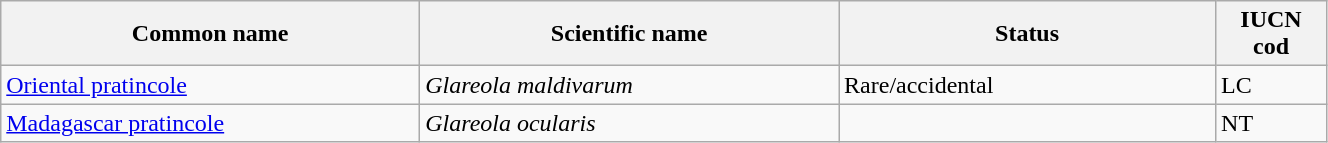<table width=70% class="wikitable sortable">
<tr>
<th width=20%>Common name</th>
<th width=20%>Scientific name</th>
<th width=18%>Status</th>
<th width=5%>IUCN cod</th>
</tr>
<tr>
<td><a href='#'>Oriental pratincole</a></td>
<td><em>Glareola maldivarum</em></td>
<td>Rare/accidental</td>
<td>LC</td>
</tr>
<tr>
<td><a href='#'>Madagascar pratincole</a></td>
<td><em>Glareola ocularis</em></td>
<td></td>
<td>NT</td>
</tr>
</table>
